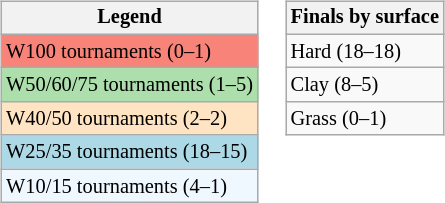<table>
<tr valign=top>
<td><br><table class=wikitable style=font-size:85%>
<tr>
<th>Legend</th>
</tr>
<tr style="background:#f88379;">
<td>W100 tournaments (0–1)</td>
</tr>
<tr style="background:#addfad;">
<td>W50/60/75 tournaments (1–5)</td>
</tr>
<tr style="background:#ffe4c4;">
<td>W40/50 tournaments (2–2)</td>
</tr>
<tr style="background:lightblue;">
<td>W25/35 tournaments (18–15)</td>
</tr>
<tr style="background:#f0f8ff;">
<td>W10/15 tournaments (4–1)</td>
</tr>
</table>
</td>
<td><br><table class=wikitable style=font-size:85%>
<tr>
<th>Finals by surface</th>
</tr>
<tr>
<td>Hard (18–18)</td>
</tr>
<tr>
<td>Clay (8–5)</td>
</tr>
<tr>
<td>Grass (0–1)</td>
</tr>
</table>
</td>
</tr>
</table>
